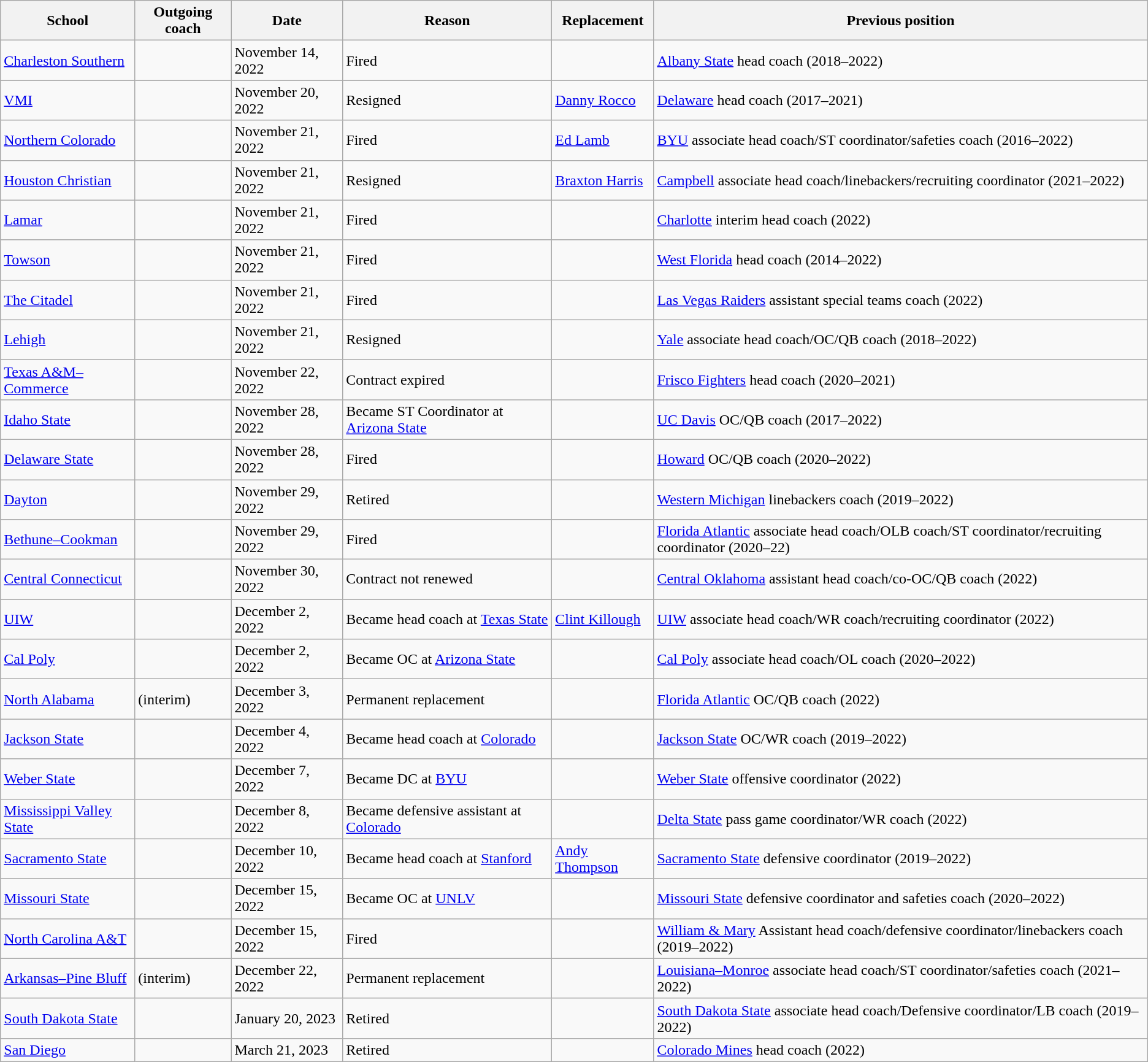<table class="wikitable sortable">
<tr>
<th>School</th>
<th>Outgoing coach</th>
<th>Date</th>
<th>Reason</th>
<th>Replacement</th>
<th>Previous position</th>
</tr>
<tr>
<td><a href='#'>Charleston Southern</a></td>
<td></td>
<td>November 14, 2022</td>
<td>Fired</td>
<td></td>
<td><a href='#'>Albany State</a> head coach (2018–2022)</td>
</tr>
<tr>
<td><a href='#'>VMI</a></td>
<td></td>
<td>November 20, 2022</td>
<td>Resigned</td>
<td><a href='#'>Danny Rocco</a></td>
<td><a href='#'>Delaware</a> head coach (2017–2021)</td>
</tr>
<tr>
<td><a href='#'>Northern Colorado</a></td>
<td></td>
<td>November 21, 2022</td>
<td>Fired</td>
<td><a href='#'>Ed Lamb</a></td>
<td><a href='#'>BYU</a> associate head coach/ST coordinator/safeties coach (2016–2022)</td>
</tr>
<tr>
<td><a href='#'>Houston Christian</a></td>
<td></td>
<td>November 21, 2022</td>
<td>Resigned</td>
<td><a href='#'>Braxton Harris</a></td>
<td><a href='#'>Campbell</a> associate head coach/linebackers/recruiting coordinator (2021–2022)</td>
</tr>
<tr>
<td><a href='#'>Lamar</a></td>
<td></td>
<td>November 21, 2022</td>
<td>Fired</td>
<td></td>
<td><a href='#'>Charlotte</a> interim head coach (2022)</td>
</tr>
<tr>
<td><a href='#'>Towson</a></td>
<td></td>
<td>November 21, 2022</td>
<td>Fired</td>
<td></td>
<td><a href='#'>West Florida</a> head coach (2014–2022)</td>
</tr>
<tr>
<td><a href='#'>The Citadel</a></td>
<td></td>
<td>November 21, 2022</td>
<td>Fired</td>
<td></td>
<td><a href='#'>Las Vegas Raiders</a> assistant special teams coach (2022)</td>
</tr>
<tr>
<td><a href='#'>Lehigh</a></td>
<td></td>
<td>November 21, 2022</td>
<td>Resigned</td>
<td></td>
<td><a href='#'>Yale</a> associate head coach/OC/QB coach (2018–2022)</td>
</tr>
<tr>
<td><a href='#'>Texas A&M–Commerce</a></td>
<td></td>
<td>November 22, 2022</td>
<td>Contract expired</td>
<td></td>
<td><a href='#'>Frisco Fighters</a> head coach (2020–2021)</td>
</tr>
<tr>
<td><a href='#'>Idaho State</a></td>
<td></td>
<td>November 28, 2022</td>
<td>Became ST Coordinator at <a href='#'>Arizona State</a></td>
<td></td>
<td><a href='#'>UC Davis</a> OC/QB coach (2017–2022)</td>
</tr>
<tr>
<td><a href='#'>Delaware State</a></td>
<td></td>
<td>November 28, 2022</td>
<td>Fired</td>
<td></td>
<td><a href='#'>Howard</a> OC/QB coach (2020–2022)</td>
</tr>
<tr>
<td><a href='#'>Dayton</a></td>
<td></td>
<td>November 29, 2022</td>
<td>Retired</td>
<td></td>
<td><a href='#'>Western Michigan</a> linebackers coach (2019–2022)</td>
</tr>
<tr>
<td><a href='#'>Bethune–Cookman</a></td>
<td></td>
<td>November 29, 2022</td>
<td>Fired</td>
<td></td>
<td><a href='#'>Florida Atlantic</a> associate head coach/OLB coach/ST coordinator/recruiting coordinator (2020–22)</td>
</tr>
<tr>
<td><a href='#'>Central Connecticut</a></td>
<td></td>
<td>November 30, 2022</td>
<td>Contract not renewed</td>
<td></td>
<td><a href='#'>Central Oklahoma</a> assistant head coach/co-OC/QB coach (2022)</td>
</tr>
<tr>
<td><a href='#'>UIW</a></td>
<td></td>
<td>December 2, 2022</td>
<td>Became head coach at <a href='#'>Texas State</a></td>
<td><a href='#'>Clint Killough</a></td>
<td><a href='#'>UIW</a> associate head coach/WR coach/recruiting coordinator (2022)</td>
</tr>
<tr>
<td><a href='#'>Cal Poly</a></td>
<td></td>
<td>December 2, 2022</td>
<td>Became OC at <a href='#'>Arizona State</a></td>
<td></td>
<td><a href='#'>Cal Poly</a> associate head coach/OL coach (2020–2022)</td>
</tr>
<tr>
<td><a href='#'>North Alabama</a></td>
<td> (interim)</td>
<td>December 3, 2022</td>
<td>Permanent replacement</td>
<td></td>
<td><a href='#'>Florida Atlantic</a> OC/QB coach (2022)</td>
</tr>
<tr>
<td><a href='#'>Jackson State</a></td>
<td></td>
<td>December 4, 2022</td>
<td>Became head coach at <a href='#'>Colorado</a></td>
<td></td>
<td><a href='#'>Jackson State</a> OC/WR coach (2019–2022)</td>
</tr>
<tr>
<td><a href='#'>Weber State</a></td>
<td></td>
<td>December 7, 2022</td>
<td>Became DC at <a href='#'>BYU</a></td>
<td></td>
<td><a href='#'>Weber State</a> offensive coordinator (2022)</td>
</tr>
<tr>
<td><a href='#'>Mississippi Valley State</a></td>
<td></td>
<td>December 8, 2022</td>
<td>Became defensive assistant at <a href='#'>Colorado</a></td>
<td></td>
<td><a href='#'>Delta State</a> pass game coordinator/WR coach (2022)</td>
</tr>
<tr>
<td><a href='#'>Sacramento State</a></td>
<td></td>
<td>December 10, 2022</td>
<td>Became head coach at <a href='#'>Stanford</a></td>
<td><a href='#'>Andy Thompson</a></td>
<td><a href='#'>Sacramento State</a> defensive coordinator (2019–2022)</td>
</tr>
<tr>
<td><a href='#'>Missouri State</a></td>
<td></td>
<td>December 15, 2022</td>
<td>Became OC at <a href='#'>UNLV</a></td>
<td></td>
<td><a href='#'>Missouri State</a> defensive coordinator and safeties coach (2020–2022)</td>
</tr>
<tr>
<td><a href='#'>North Carolina A&T</a></td>
<td></td>
<td>December 15, 2022</td>
<td>Fired</td>
<td></td>
<td><a href='#'>William & Mary</a> Assistant head coach/defensive coordinator/linebackers coach (2019–2022)</td>
</tr>
<tr>
<td><a href='#'>Arkansas–Pine Bluff</a></td>
<td> (interim)</td>
<td>December 22, 2022</td>
<td>Permanent replacement</td>
<td></td>
<td><a href='#'>Louisiana–Monroe</a> associate head coach/ST coordinator/safeties coach (2021–2022)</td>
</tr>
<tr>
<td><a href='#'>South Dakota State</a></td>
<td></td>
<td>January 20, 2023</td>
<td>Retired</td>
<td></td>
<td><a href='#'>South Dakota State</a> associate head coach/Defensive coordinator/LB coach (2019–2022)</td>
</tr>
<tr>
<td><a href='#'>San Diego</a></td>
<td></td>
<td>March 21, 2023</td>
<td>Retired</td>
<td></td>
<td><a href='#'>Colorado Mines</a> head coach (2022)</td>
</tr>
</table>
